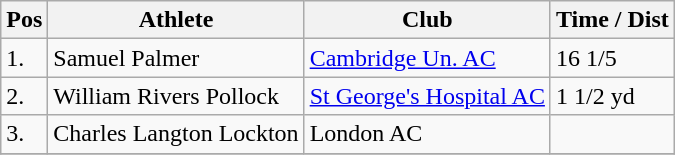<table class="wikitable">
<tr>
<th>Pos</th>
<th>Athlete</th>
<th>Club</th>
<th>Time / Dist</th>
</tr>
<tr>
<td>1.</td>
<td>Samuel Palmer</td>
<td><a href='#'>Cambridge Un. AC</a></td>
<td>16 1/5</td>
</tr>
<tr>
<td>2.</td>
<td>William Rivers Pollock</td>
<td><a href='#'>St George's Hospital AC</a></td>
<td>1 1/2 yd</td>
</tr>
<tr>
<td>3.</td>
<td>Charles Langton Lockton</td>
<td>London AC</td>
<td></td>
</tr>
<tr>
</tr>
</table>
